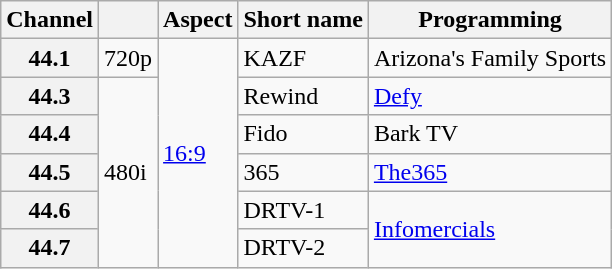<table class="wikitable">
<tr>
<th scope = "col">Channel</th>
<th scope = "col"></th>
<th scope = "col">Aspect</th>
<th scope = "col">Short name</th>
<th scope = "col">Programming</th>
</tr>
<tr>
<th scope = "row">44.1</th>
<td>720p</td>
<td rowspan=6><a href='#'>16:9</a></td>
<td>KAZF</td>
<td>Arizona's Family Sports</td>
</tr>
<tr>
<th scope = "row">44.3</th>
<td rowspan=5>480i</td>
<td>Rewind</td>
<td><a href='#'>Defy</a></td>
</tr>
<tr>
<th scope = "row">44.4</th>
<td>Fido</td>
<td>Bark TV</td>
</tr>
<tr>
<th scope = "row">44.5</th>
<td>365</td>
<td><a href='#'>The365</a></td>
</tr>
<tr>
<th scope = "row">44.6</th>
<td>DRTV-1</td>
<td rowspan=2><a href='#'>Infomercials</a></td>
</tr>
<tr>
<th scope = "row">44.7</th>
<td>DRTV-2</td>
</tr>
</table>
